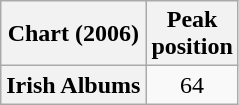<table class="wikitable plainrowheaders">
<tr>
<th scope="col">Chart (2006)</th>
<th scope="col">Peak<br>position</th>
</tr>
<tr>
<th scope="row">Irish Albums</th>
<td style="text-align:center;">64</td>
</tr>
</table>
